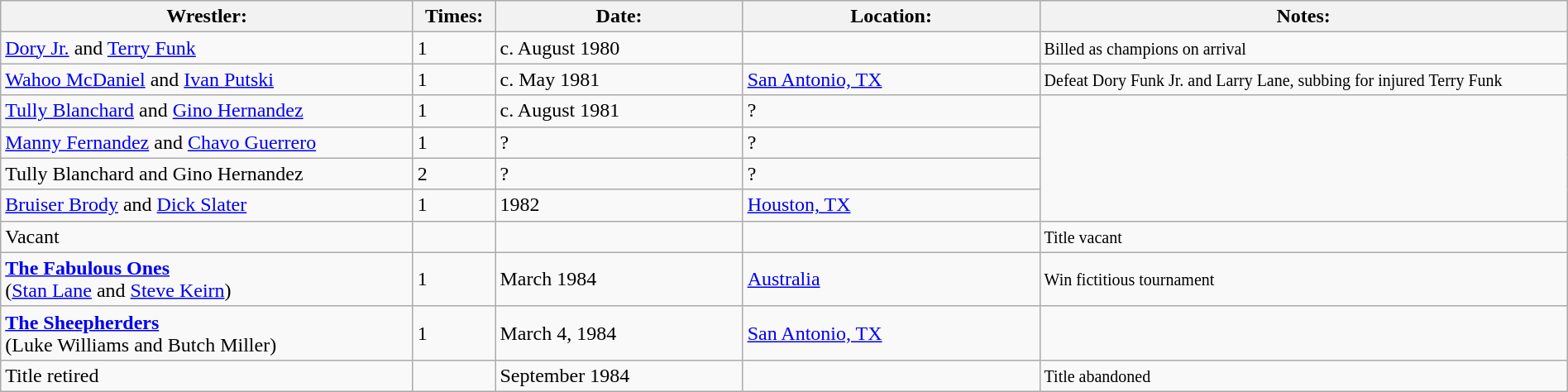<table class="wikitable" width=100%>
<tr>
<th width=25%>Wrestler:</th>
<th width=5%>Times:</th>
<th width=15%>Date:</th>
<th width=18%>Location:</th>
<th width=32%>Notes:</th>
</tr>
<tr>
<td><a href='#'>Dory Jr.</a> and <a href='#'>Terry Funk</a></td>
<td>1</td>
<td>c. August 1980</td>
<td></td>
<td><small>Billed as champions on arrival</small></td>
</tr>
<tr>
<td><a href='#'>Wahoo McDaniel</a> and <a href='#'>Ivan Putski</a></td>
<td>1</td>
<td>c. May 1981</td>
<td><a href='#'>San Antonio, TX</a></td>
<td><small>Defeat Dory Funk Jr. and Larry Lane, subbing for injured Terry Funk</small></td>
</tr>
<tr>
<td><a href='#'>Tully Blanchard</a> and <a href='#'>Gino Hernandez</a></td>
<td>1</td>
<td>c. August 1981</td>
<td>?</td>
</tr>
<tr>
<td><a href='#'>Manny Fernandez</a> and <a href='#'>Chavo Guerrero</a></td>
<td>1</td>
<td>?</td>
<td>?</td>
</tr>
<tr>
<td>Tully Blanchard and Gino Hernandez</td>
<td>2</td>
<td>?</td>
<td>?</td>
</tr>
<tr>
<td><a href='#'>Bruiser Brody</a> and <a href='#'>Dick Slater</a></td>
<td>1</td>
<td>1982</td>
<td><a href='#'>Houston, TX</a></td>
</tr>
<tr>
<td>Vacant</td>
<td></td>
<td></td>
<td></td>
<td><small>Title vacant</small></td>
</tr>
<tr>
<td><strong><a href='#'>The Fabulous Ones</a></strong><br>(<a href='#'>Stan Lane</a> and <a href='#'>Steve Keirn</a>)</td>
<td>1</td>
<td>March 1984</td>
<td><a href='#'>Australia</a></td>
<td><small>Win fictitious tournament</small></td>
</tr>
<tr>
<td><strong><a href='#'>The Sheepherders</a></strong><br>(Luke Williams and Butch Miller)</td>
<td>1</td>
<td>March 4, 1984</td>
<td><a href='#'>San Antonio, TX</a></td>
<td></td>
</tr>
<tr>
<td>Title retired</td>
<td></td>
<td>September 1984</td>
<td></td>
<td><small>Title abandoned</small></td>
</tr>
</table>
